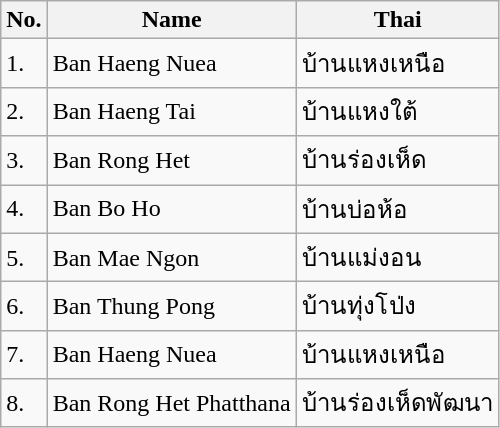<table class="wikitable sortable">
<tr>
<th>No.</th>
<th>Name</th>
<th>Thai</th>
</tr>
<tr>
<td>1.</td>
<td>Ban Haeng Nuea</td>
<td>บ้านแหงเหนือ</td>
</tr>
<tr>
<td>2.</td>
<td>Ban Haeng Tai</td>
<td>บ้านแหงใต้</td>
</tr>
<tr>
<td>3.</td>
<td>Ban Rong Het</td>
<td>บ้านร่องเห็ด</td>
</tr>
<tr>
<td>4.</td>
<td>Ban Bo Ho</td>
<td>บ้านบ่อห้อ</td>
</tr>
<tr>
<td>5.</td>
<td>Ban Mae Ngon</td>
<td>บ้านแม่งอน</td>
</tr>
<tr>
<td>6.</td>
<td>Ban Thung Pong</td>
<td>บ้านทุ่งโป่ง</td>
</tr>
<tr>
<td>7.</td>
<td>Ban Haeng Nuea</td>
<td>บ้านแหงเหนือ</td>
</tr>
<tr>
<td>8.</td>
<td>Ban Rong Het Phatthana</td>
<td>บ้านร่องเห็ดพัฒนา</td>
</tr>
</table>
